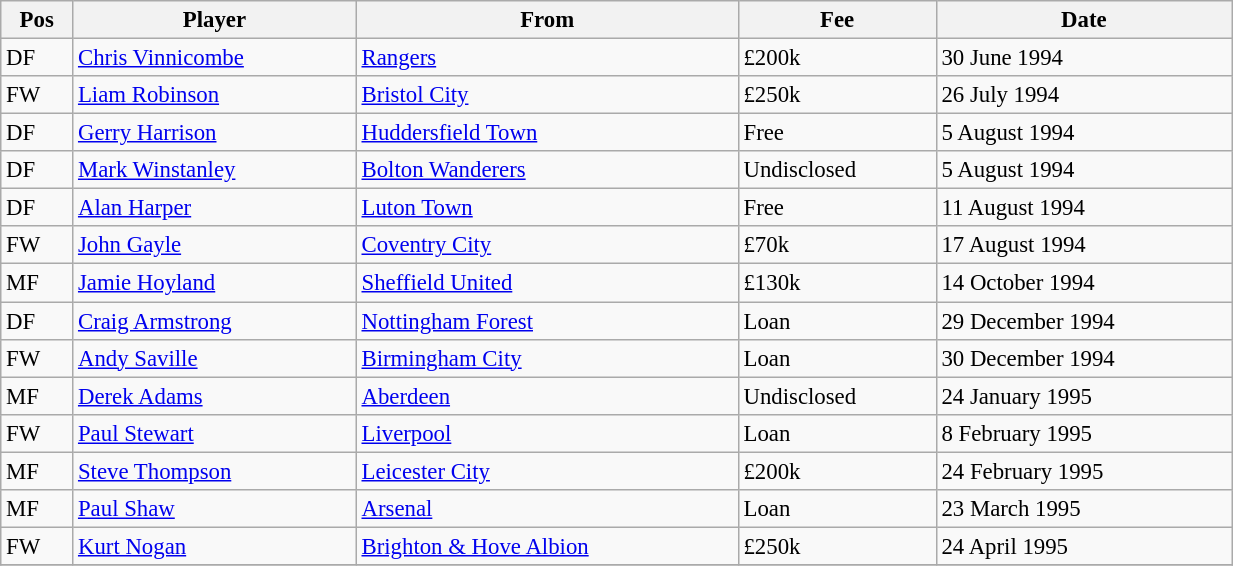<table width=65% class="wikitable" style="text-align:center; font-size:95%; text-align:left">
<tr>
<th>Pos</th>
<th>Player</th>
<th>From</th>
<th>Fee</th>
<th>Date</th>
</tr>
<tr --->
<td>DF</td>
<td> <a href='#'>Chris Vinnicombe</a></td>
<td><a href='#'>Rangers</a></td>
<td>£200k</td>
<td>30 June 1994</td>
</tr>
<tr --->
<td>FW</td>
<td> <a href='#'>Liam Robinson</a></td>
<td><a href='#'>Bristol City</a></td>
<td>£250k</td>
<td>26 July 1994</td>
</tr>
<tr --->
<td>DF</td>
<td> <a href='#'>Gerry Harrison</a></td>
<td><a href='#'>Huddersfield Town</a></td>
<td>Free</td>
<td>5 August 1994</td>
</tr>
<tr --->
<td>DF</td>
<td> <a href='#'>Mark Winstanley</a></td>
<td><a href='#'>Bolton Wanderers</a></td>
<td>Undisclosed</td>
<td>5 August 1994</td>
</tr>
<tr --->
<td>DF</td>
<td> <a href='#'>Alan Harper</a></td>
<td><a href='#'>Luton Town</a></td>
<td>Free</td>
<td>11 August 1994</td>
</tr>
<tr --->
<td>FW</td>
<td> <a href='#'>John Gayle</a></td>
<td><a href='#'>Coventry City</a></td>
<td>£70k</td>
<td>17 August 1994</td>
</tr>
<tr --->
<td>MF</td>
<td> <a href='#'>Jamie Hoyland</a></td>
<td><a href='#'>Sheffield United</a></td>
<td>£130k</td>
<td>14 October 1994</td>
</tr>
<tr --->
<td>DF</td>
<td> <a href='#'>Craig Armstrong</a></td>
<td><a href='#'>Nottingham Forest</a></td>
<td>Loan</td>
<td>29 December 1994</td>
</tr>
<tr --->
<td>FW</td>
<td> <a href='#'>Andy Saville</a></td>
<td><a href='#'>Birmingham City</a></td>
<td>Loan</td>
<td>30 December 1994</td>
</tr>
<tr --->
<td>MF</td>
<td> <a href='#'>Derek Adams</a></td>
<td><a href='#'>Aberdeen</a></td>
<td>Undisclosed</td>
<td>24 January 1995</td>
</tr>
<tr --->
<td>FW</td>
<td> <a href='#'>Paul Stewart</a></td>
<td><a href='#'>Liverpool</a></td>
<td>Loan</td>
<td>8 February 1995</td>
</tr>
<tr --->
<td>MF</td>
<td> <a href='#'>Steve Thompson</a></td>
<td><a href='#'>Leicester City</a></td>
<td>£200k</td>
<td>24 February 1995</td>
</tr>
<tr --->
<td>MF</td>
<td> <a href='#'>Paul Shaw</a></td>
<td><a href='#'>Arsenal</a></td>
<td>Loan</td>
<td>23 March 1995</td>
</tr>
<tr --->
<td>FW</td>
<td> <a href='#'>Kurt Nogan</a></td>
<td><a href='#'>Brighton & Hove Albion</a></td>
<td>£250k</td>
<td>24 April 1995</td>
</tr>
<tr --->
</tr>
</table>
